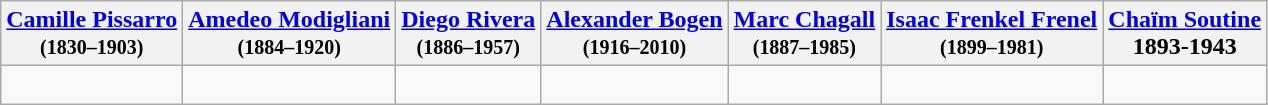<table class="wikitable">
<tr>
<th><a href='#'>Camille Pissarro</a><br><small>(1830–1903)</small></th>
<th><a href='#'>Amedeo Modigliani</a><br><small>(1884–1920)</small></th>
<th><a href='#'>Diego Rivera</a><br><small>(1886–1957)</small></th>
<th><a href='#'>Alexander Bogen</a><br><small>(1916–2010)</small></th>
<th><a href='#'>Marc Chagall</a><br><small>(1887–1985)</small></th>
<th><a href='#'>Isaac Frenkel Frenel</a><br><small>(1899–1981)</small></th>
<th><a href='#'>Chaïm Soutine</a><br>1893-1943</th>
</tr>
<tr>
<td><br></td>
<td></td>
<td></td>
<td><br></td>
<td></td>
<td></td>
<td></td>
</tr>
</table>
